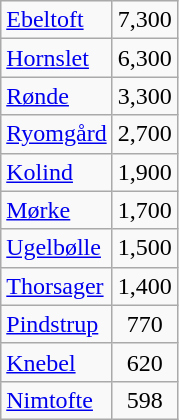<table class="wikitable" style="margin-right:1em">
<tr>
<td><a href='#'>Ebeltoft</a></td>
<td align="center">7,300</td>
</tr>
<tr>
<td><a href='#'>Hornslet</a></td>
<td align="center">6,300</td>
</tr>
<tr>
<td><a href='#'>Rønde</a></td>
<td align="center">3,300</td>
</tr>
<tr>
<td><a href='#'>Ryomgård</a></td>
<td align="center">2,700</td>
</tr>
<tr>
<td><a href='#'>Kolind</a></td>
<td align="center">1,900</td>
</tr>
<tr>
<td><a href='#'>Mørke</a></td>
<td align="center">1,700</td>
</tr>
<tr>
<td><a href='#'>Ugelbølle</a></td>
<td align="center">1,500</td>
</tr>
<tr>
<td><a href='#'>Thorsager</a></td>
<td align="center">1,400</td>
</tr>
<tr>
<td><a href='#'>Pindstrup</a></td>
<td align="center">770</td>
</tr>
<tr>
<td><a href='#'>Knebel</a></td>
<td align="center">620</td>
</tr>
<tr>
<td><a href='#'>Nimtofte</a></td>
<td align="center">598</td>
</tr>
</table>
